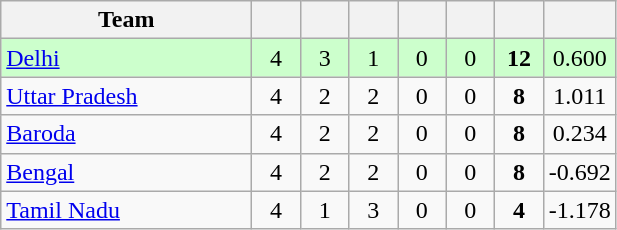<table class="wikitable" style="text-align:center">
<tr>
<th style="width:160px">Team</th>
<th style="width:25px"></th>
<th style="width:25px"></th>
<th style="width:25px"></th>
<th style="width:25px"></th>
<th style="width:25px"></th>
<th style="width:25px"></th>
<th style="width:25px"></th>
</tr>
<tr style="background:#cfc;">
<td style="text-align:left"><a href='#'>Delhi</a></td>
<td>4</td>
<td>3</td>
<td>1</td>
<td>0</td>
<td>0</td>
<td><strong>12</strong></td>
<td>0.600</td>
</tr>
<tr>
<td style="text-align:left"><a href='#'>Uttar Pradesh</a></td>
<td>4</td>
<td>2</td>
<td>2</td>
<td>0</td>
<td>0</td>
<td><strong>8</strong></td>
<td>1.011</td>
</tr>
<tr>
<td style="text-align:left"><a href='#'>Baroda</a></td>
<td>4</td>
<td>2</td>
<td>2</td>
<td>0</td>
<td>0</td>
<td><strong>8</strong></td>
<td>0.234</td>
</tr>
<tr>
<td style="text-align:left"><a href='#'>Bengal</a></td>
<td>4</td>
<td>2</td>
<td>2</td>
<td>0</td>
<td>0</td>
<td><strong>8</strong></td>
<td>-0.692</td>
</tr>
<tr>
<td style="text-align:left"><a href='#'>Tamil Nadu</a></td>
<td>4</td>
<td>1</td>
<td>3</td>
<td>0</td>
<td>0</td>
<td><strong>4</strong></td>
<td>-1.178</td>
</tr>
</table>
